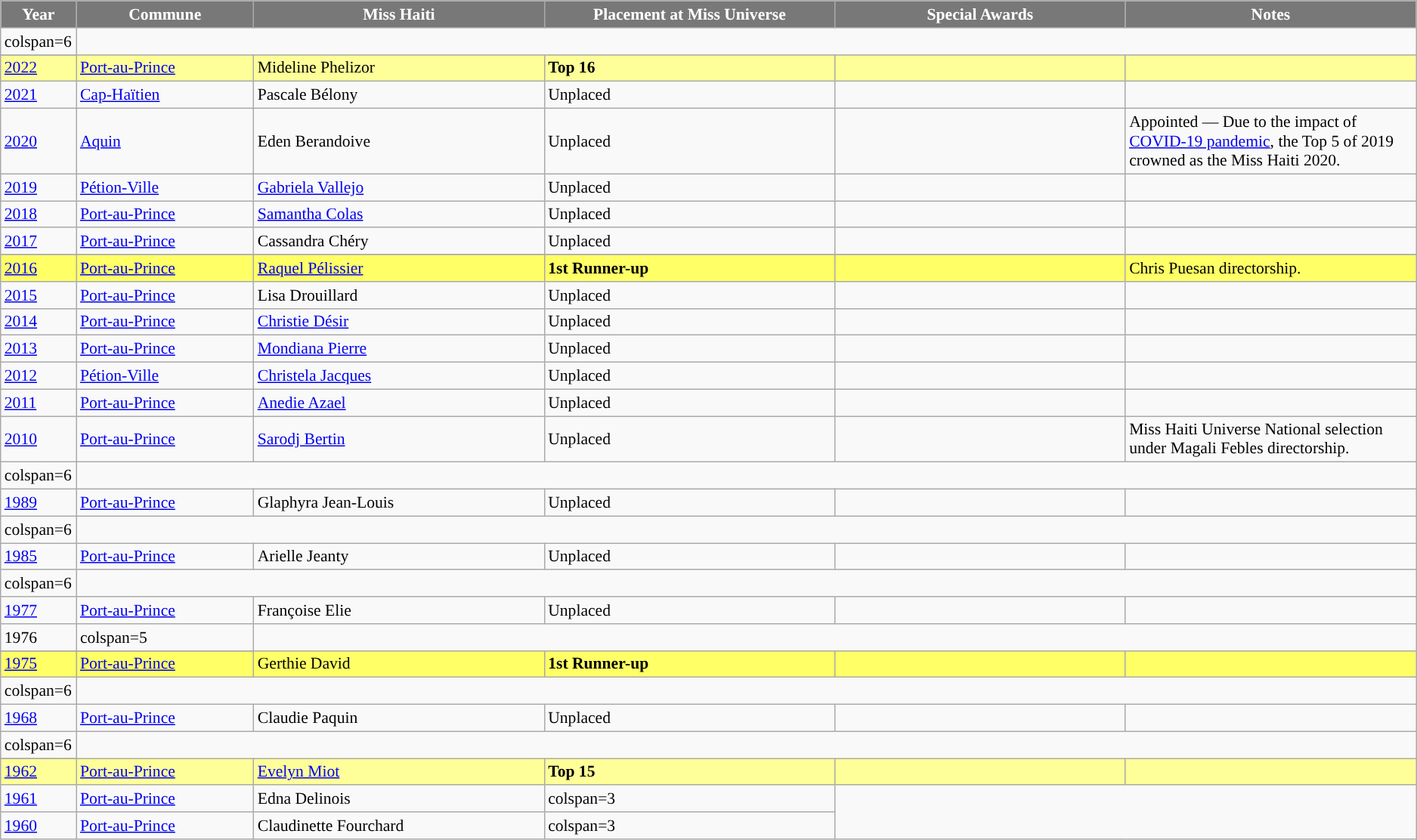<table class="wikitable " style="font-size: 90%;">
<tr>
<th width="60" style="background-color:#787878;color:#FFFFFF;">Year</th>
<th width="150" style="background-color:#787878;color:#FFFFFF;">Commune</th>
<th width="250" style="background-color:#787878;color:#FFFFFF;">Miss Haiti</th>
<th width="250" style="background-color:#787878;color:#FFFFFF;">Placement at Miss Universe</th>
<th width="250" style="background-color:#787878;color:#FFFFFF;">Special Awards</th>
<th width="250" style="background-color:#787878;color:#FFFFFF;">Notes</th>
</tr>
<tr>
<td>colspan=6 </td>
</tr>
<tr>
</tr>
<tr style="background-color:#FFFF99">
<td><a href='#'>2022</a></td>
<td><a href='#'>Port-au-Prince</a></td>
<td>Mideline Phelizor</td>
<td><strong>Top 16</strong></td>
<td></td>
<td></td>
</tr>
<tr>
<td><a href='#'>2021</a></td>
<td><a href='#'>Cap-Haïtien</a></td>
<td>Pascale Bélony</td>
<td>Unplaced</td>
<td></td>
<td></td>
</tr>
<tr>
<td><a href='#'>2020</a></td>
<td><a href='#'>Aquin</a></td>
<td>Eden Berandoive</td>
<td>Unplaced</td>
<td></td>
<td>Appointed — Due to the impact of <a href='#'>COVID-19 pandemic</a>, the Top 5 of 2019 crowned as the Miss Haiti 2020.</td>
</tr>
<tr>
<td><a href='#'>2019</a></td>
<td><a href='#'>Pétion-Ville</a></td>
<td><a href='#'>Gabriela Vallejo</a></td>
<td>Unplaced</td>
<td></td>
<td></td>
</tr>
<tr>
<td><a href='#'>2018</a></td>
<td><a href='#'>Port-au-Prince</a></td>
<td><a href='#'>Samantha Colas</a></td>
<td>Unplaced</td>
<td></td>
<td></td>
</tr>
<tr>
<td><a href='#'>2017</a></td>
<td><a href='#'>Port-au-Prince</a></td>
<td>Cassandra Chéry</td>
<td>Unplaced</td>
<td></td>
<td></td>
</tr>
<tr>
</tr>
<tr style="background-color:#FFFF66;">
<td><a href='#'>2016</a></td>
<td><a href='#'>Port-au-Prince</a></td>
<td><a href='#'>Raquel Pélissier</a></td>
<td><strong>1st Runner-up</strong></td>
<td></td>
<td>Chris Puesan directorship.</td>
</tr>
<tr>
<td><a href='#'>2015</a></td>
<td><a href='#'>Port-au-Prince</a></td>
<td>Lisa Drouillard</td>
<td>Unplaced</td>
<td></td>
<td></td>
</tr>
<tr>
<td><a href='#'>2014</a></td>
<td><a href='#'>Port-au-Prince</a></td>
<td><a href='#'>Christie Désir</a></td>
<td>Unplaced</td>
<td></td>
<td></td>
</tr>
<tr>
<td><a href='#'>2013</a></td>
<td><a href='#'>Port-au-Prince</a></td>
<td><a href='#'>Mondiana Pierre</a></td>
<td>Unplaced</td>
<td></td>
<td></td>
</tr>
<tr>
<td><a href='#'>2012</a></td>
<td><a href='#'>Pétion-Ville</a></td>
<td><a href='#'>Christela Jacques</a></td>
<td>Unplaced</td>
<td></td>
<td></td>
</tr>
<tr>
<td><a href='#'>2011</a></td>
<td><a href='#'>Port-au-Prince</a></td>
<td><a href='#'>Anedie Azael</a></td>
<td>Unplaced</td>
<td></td>
<td></td>
</tr>
<tr>
<td><a href='#'>2010</a></td>
<td><a href='#'>Port-au-Prince</a></td>
<td><a href='#'>Sarodj Bertin</a></td>
<td>Unplaced</td>
<td></td>
<td>Miss Haiti Universe National selection under Magali Febles directorship.</td>
</tr>
<tr>
<td>colspan=6 </td>
</tr>
<tr>
<td><a href='#'>1989</a></td>
<td><a href='#'>Port-au-Prince</a></td>
<td>Glaphyra Jean-Louis</td>
<td>Unplaced</td>
<td></td>
<td></td>
</tr>
<tr>
<td>colspan=6 </td>
</tr>
<tr>
<td><a href='#'>1985</a></td>
<td><a href='#'>Port-au-Prince</a></td>
<td>Arielle Jeanty</td>
<td>Unplaced</td>
<td></td>
<td></td>
</tr>
<tr>
<td>colspan=6 </td>
</tr>
<tr>
<td><a href='#'>1977</a></td>
<td><a href='#'>Port-au-Prince</a></td>
<td>Françoise Elie</td>
<td>Unplaced</td>
<td></td>
<td></td>
</tr>
<tr>
<td>1976</td>
<td>colspan=5 </td>
</tr>
<tr>
</tr>
<tr style="background-color:#FFFF66;">
<td><a href='#'>1975</a></td>
<td><a href='#'>Port-au-Prince</a></td>
<td>Gerthie David</td>
<td><strong>1st Runner-up</strong></td>
<td></td>
<td></td>
</tr>
<tr>
<td>colspan=6 </td>
</tr>
<tr>
<td><a href='#'>1968</a></td>
<td><a href='#'>Port-au-Prince</a></td>
<td>Claudie Paquin</td>
<td>Unplaced</td>
<td></td>
<td></td>
</tr>
<tr>
<td>colspan=6 </td>
</tr>
<tr>
</tr>
<tr style="background-color:#FFFF99; ">
<td><a href='#'>1962</a></td>
<td><a href='#'>Port-au-Prince</a></td>
<td><a href='#'>Evelyn Miot</a></td>
<td><strong>Top 15</strong></td>
<td></td>
<td></td>
</tr>
<tr>
<td><a href='#'>1961</a></td>
<td><a href='#'>Port-au-Prince</a></td>
<td>Edna Delinois</td>
<td>colspan=3 </td>
</tr>
<tr>
<td><a href='#'>1960</a></td>
<td><a href='#'>Port-au-Prince</a></td>
<td>Claudinette Fourchard</td>
<td>colspan=3 </td>
</tr>
</table>
